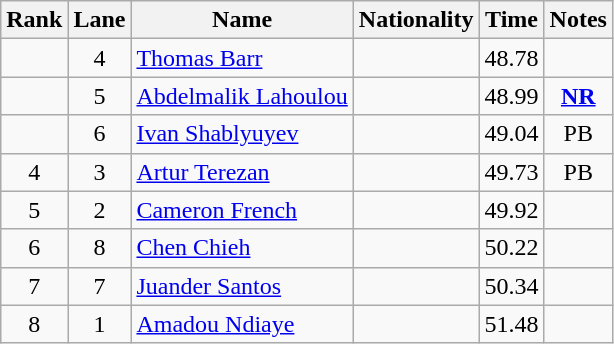<table class="wikitable sortable" style="text-align:center">
<tr>
<th>Rank</th>
<th>Lane</th>
<th>Name</th>
<th>Nationality</th>
<th>Time</th>
<th>Notes</th>
</tr>
<tr>
<td></td>
<td>4</td>
<td align=left><a href='#'>Thomas Barr</a></td>
<td align=left></td>
<td>48.78</td>
<td></td>
</tr>
<tr>
<td></td>
<td>5</td>
<td align=left><a href='#'>Abdelmalik Lahoulou</a></td>
<td align=left></td>
<td>48.99</td>
<td><strong><a href='#'>NR</a></strong></td>
</tr>
<tr>
<td></td>
<td>6</td>
<td align=left><a href='#'>Ivan Shablyuyev</a></td>
<td align=left></td>
<td>49.04</td>
<td>PB</td>
</tr>
<tr>
<td>4</td>
<td>3</td>
<td align=left><a href='#'>Artur Terezan</a></td>
<td align=left></td>
<td>49.73</td>
<td>PB</td>
</tr>
<tr>
<td>5</td>
<td>2</td>
<td align=left><a href='#'>Cameron French</a></td>
<td align=left></td>
<td>49.92</td>
<td></td>
</tr>
<tr>
<td>6</td>
<td>8</td>
<td align=left><a href='#'>Chen Chieh</a></td>
<td align=left></td>
<td>50.22</td>
<td></td>
</tr>
<tr>
<td>7</td>
<td>7</td>
<td align=left><a href='#'>Juander Santos</a></td>
<td align=left></td>
<td>50.34</td>
<td></td>
</tr>
<tr>
<td>8</td>
<td>1</td>
<td align=left><a href='#'>Amadou Ndiaye</a></td>
<td align=left></td>
<td>51.48</td>
<td></td>
</tr>
</table>
